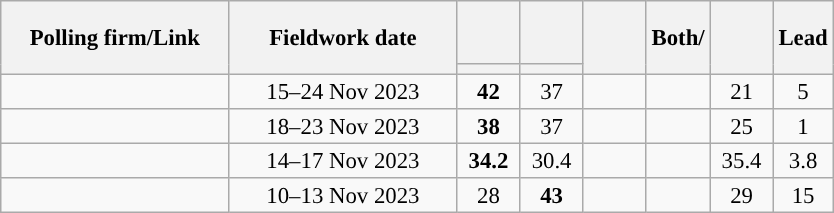<table class="wikitable sortable mw-datatable" style="text-align:center;font-size:95%;line-height:16px;">
<tr style="height:42px;">
<th rowspan="2" style="width:145px;">Polling firm/Link</th>
<th rowspan="2" style="width:145px;">Fieldwork date</th>
<th style="width:35px;"></th>
<th style="width:35px;"></th>
<th rowspan="2" class="unsortable" style="width:35px;"></th>
<th rowspan="2" class="unsortable" style="width:35px;">Both/<br></th>
<th rowspan="2" class="unsortable" style="width:35px;"></th>
<th rowspan="2" class="unsortable" style="width:30px;">Lead</th>
</tr>
<tr>
<th style="color:inherit;background:"></th>
<th style="color:inherit;background:"></th>
</tr>
<tr>
<td></td>
<td>15–24 Nov 2023</td>
<td><strong>42</strong></td>
<td>37</td>
<td></td>
<td></td>
<td>21</td>
<td style="background:">5</td>
</tr>
<tr>
<td></td>
<td>18–23 Nov 2023</td>
<td><strong>38</strong></td>
<td>37</td>
<td></td>
<td></td>
<td>25</td>
<td style="background:">1</td>
</tr>
<tr>
<td></td>
<td>14–17 Nov 2023</td>
<td><strong>34.2</strong></td>
<td>30.4</td>
<td></td>
<td></td>
<td>35.4</td>
<td style="background:">3.8</td>
</tr>
<tr>
<td></td>
<td>10–13 Nov 2023</td>
<td>28</td>
<td><strong>43</strong></td>
<td></td>
<td></td>
<td>29</td>
<td style="background:">15</td>
</tr>
</table>
